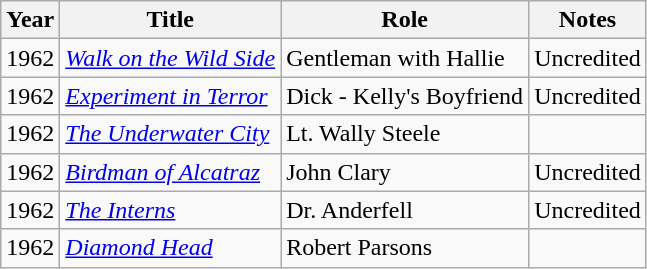<table class="wikitable">
<tr>
<th>Year</th>
<th>Title</th>
<th>Role</th>
<th>Notes</th>
</tr>
<tr>
<td>1962</td>
<td><em><a href='#'>Walk on the Wild Side</a></em></td>
<td>Gentleman with Hallie</td>
<td>Uncredited</td>
</tr>
<tr>
<td>1962</td>
<td><em><a href='#'>Experiment in Terror</a></em></td>
<td>Dick - Kelly's Boyfriend</td>
<td>Uncredited</td>
</tr>
<tr>
<td>1962</td>
<td><em><a href='#'>The Underwater City</a></em></td>
<td>Lt. Wally Steele</td>
<td></td>
</tr>
<tr>
<td>1962</td>
<td><em><a href='#'>Birdman of Alcatraz</a></em></td>
<td>John Clary</td>
<td>Uncredited</td>
</tr>
<tr>
<td>1962</td>
<td><em><a href='#'>The Interns</a></em></td>
<td>Dr. Anderfell</td>
<td>Uncredited</td>
</tr>
<tr>
<td>1962</td>
<td><em><a href='#'>Diamond Head</a></em></td>
<td>Robert Parsons</td>
<td></td>
</tr>
</table>
